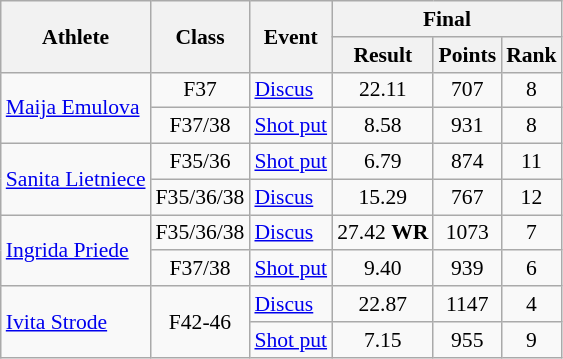<table class=wikitable style="font-size:90%">
<tr>
<th rowspan="2">Athlete</th>
<th rowspan="2">Class</th>
<th rowspan="2">Event</th>
<th colspan="3">Final</th>
</tr>
<tr>
<th>Result</th>
<th>Points</th>
<th>Rank</th>
</tr>
<tr>
<td rowspan="2"><a href='#'>Maija Emulova</a></td>
<td style="text-align:center;">F37</td>
<td><a href='#'>Discus</a></td>
<td style="text-align:center;">22.11</td>
<td style="text-align:center;">707</td>
<td style="text-align:center;">8</td>
</tr>
<tr>
<td style="text-align:center;">F37/38</td>
<td><a href='#'>Shot put</a></td>
<td style="text-align:center;">8.58</td>
<td style="text-align:center;">931</td>
<td style="text-align:center;">8</td>
</tr>
<tr>
<td rowspan="2"><a href='#'>Sanita Lietniece</a></td>
<td style="text-align:center;">F35/36</td>
<td><a href='#'>Shot put</a></td>
<td style="text-align:center;">6.79</td>
<td style="text-align:center;">874</td>
<td style="text-align:center;">11</td>
</tr>
<tr>
<td style="text-align:center;">F35/36/38</td>
<td><a href='#'>Discus</a></td>
<td style="text-align:center;">15.29</td>
<td style="text-align:center;">767</td>
<td style="text-align:center;">12</td>
</tr>
<tr>
<td rowspan="2"><a href='#'>Ingrida Priede</a></td>
<td style="text-align:center;">F35/36/38</td>
<td><a href='#'>Discus</a></td>
<td style="text-align:center;">27.42 <strong>WR</strong></td>
<td style="text-align:center;">1073</td>
<td style="text-align:center;">7</td>
</tr>
<tr>
<td style="text-align:center;">F37/38</td>
<td><a href='#'>Shot put</a></td>
<td style="text-align:center;">9.40</td>
<td style="text-align:center;">939</td>
<td style="text-align:center;">6</td>
</tr>
<tr>
<td rowspan="2"><a href='#'>Ivita Strode</a></td>
<td rowspan="2" style="text-align:center;">F42-46</td>
<td><a href='#'>Discus</a></td>
<td style="text-align:center;">22.87</td>
<td style="text-align:center;">1147</td>
<td style="text-align:center;">4</td>
</tr>
<tr>
<td><a href='#'>Shot put</a></td>
<td style="text-align:center;">7.15</td>
<td style="text-align:center;">955</td>
<td style="text-align:center;">9</td>
</tr>
</table>
